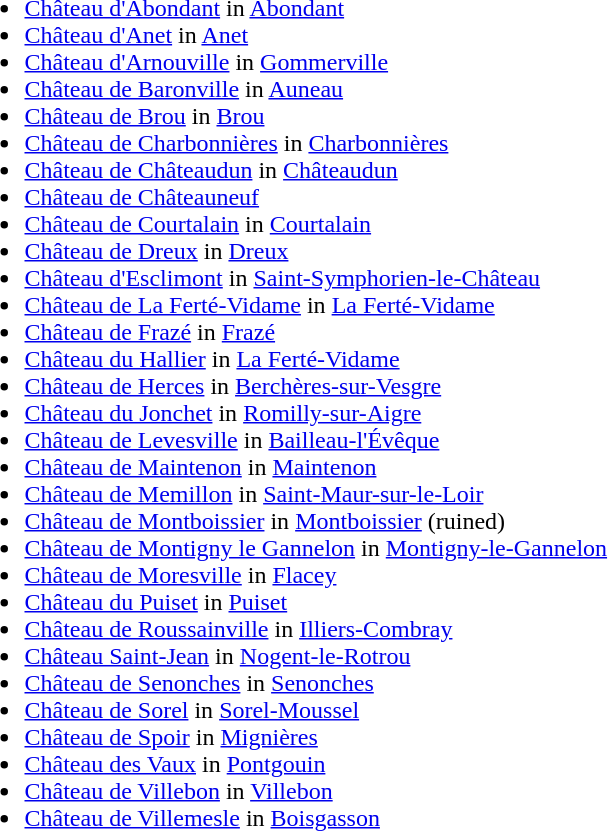<table>
<tr valign="top">
<td><br><ul><li><a href='#'>Château d'Abondant</a> in <a href='#'>Abondant</a></li><li><a href='#'>Château d'Anet</a> in <a href='#'>Anet</a></li><li><a href='#'>Château d'Arnouville</a> in <a href='#'>Gommerville</a></li><li><a href='#'>Château de Baronville</a> in <a href='#'>Auneau</a></li><li><a href='#'>Château de Brou</a> in <a href='#'>Brou</a></li><li><a href='#'>Château de Charbonnières</a> in <a href='#'>Charbonnières</a></li><li><a href='#'>Château de Châteaudun</a> in <a href='#'>Châteaudun</a></li><li><a href='#'>Château de Châteauneuf</a></li><li><a href='#'>Château de Courtalain</a> in <a href='#'>Courtalain</a></li><li><a href='#'>Château de Dreux</a> in <a href='#'>Dreux</a></li><li><a href='#'>Château d'Esclimont</a> in <a href='#'>Saint-Symphorien-le-Château</a></li><li><a href='#'>Château de La Ferté-Vidame</a> in <a href='#'>La Ferté-Vidame</a></li><li><a href='#'>Château de Frazé</a> in <a href='#'>Frazé</a></li><li><a href='#'>Château du Hallier</a> in <a href='#'>La Ferté-Vidame</a></li><li><a href='#'>Château de Herces</a> in <a href='#'>Berchères-sur-Vesgre</a></li><li><a href='#'>Château du Jonchet</a> in <a href='#'>Romilly-sur-Aigre</a></li><li><a href='#'>Château de Levesville</a> in <a href='#'>Bailleau-l'Évêque</a></li><li><a href='#'>Château de Maintenon</a> in <a href='#'>Maintenon</a></li><li><a href='#'>Château de Memillon</a> in <a href='#'>Saint-Maur-sur-le-Loir</a></li><li><a href='#'>Château de Montboissier</a> in <a href='#'>Montboissier</a> (ruined)</li><li><a href='#'>Château de Montigny le Gannelon</a> in <a href='#'>Montigny-le-Gannelon</a></li><li><a href='#'>Château de Moresville</a> in <a href='#'>Flacey</a></li><li><a href='#'>Château du Puiset</a> in <a href='#'>Puiset</a></li><li><a href='#'>Château de Roussainville</a> in <a href='#'>Illiers-Combray</a></li><li><a href='#'>Château Saint-Jean</a> in <a href='#'>Nogent-le-Rotrou</a></li><li><a href='#'>Château de Senonches</a> in <a href='#'>Senonches</a></li><li><a href='#'>Château de Sorel</a> in <a href='#'>Sorel-Moussel</a></li><li><a href='#'>Château de Spoir</a> in <a href='#'>Mignières</a></li><li><a href='#'>Château des Vaux</a> in <a href='#'>Pontgouin</a></li><li><a href='#'>Château de Villebon</a> in <a href='#'>Villebon</a></li><li><a href='#'>Château de Villemesle</a> in <a href='#'>Boisgasson</a></li></ul></td>
</tr>
</table>
